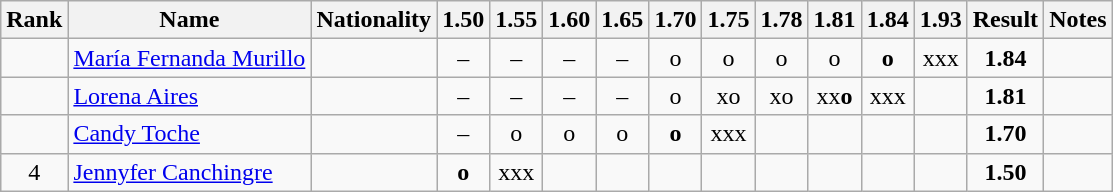<table class="wikitable sortable" style="text-align:center">
<tr>
<th>Rank</th>
<th>Name</th>
<th>Nationality</th>
<th>1.50</th>
<th>1.55</th>
<th>1.60</th>
<th>1.65</th>
<th>1.70</th>
<th>1.75</th>
<th>1.78</th>
<th>1.81</th>
<th>1.84</th>
<th>1.93</th>
<th>Result</th>
<th>Notes</th>
</tr>
<tr>
<td></td>
<td align=left><a href='#'>María Fernanda Murillo</a></td>
<td align=left></td>
<td>–</td>
<td>–</td>
<td>–</td>
<td>–</td>
<td>o</td>
<td>o</td>
<td>o</td>
<td>o</td>
<td><strong>o</strong></td>
<td>xxx</td>
<td><strong>1.84</strong></td>
<td></td>
</tr>
<tr>
<td></td>
<td align=left><a href='#'>Lorena Aires</a></td>
<td align=left></td>
<td>–</td>
<td>–</td>
<td>–</td>
<td>–</td>
<td>o</td>
<td>xo</td>
<td>xo</td>
<td>xx<strong>o</strong></td>
<td>xxx</td>
<td></td>
<td><strong>1.81</strong></td>
<td></td>
</tr>
<tr>
<td></td>
<td align=left><a href='#'>Candy Toche</a></td>
<td align=left></td>
<td>–</td>
<td>o</td>
<td>o</td>
<td>o</td>
<td><strong>o</strong></td>
<td>xxx</td>
<td></td>
<td></td>
<td></td>
<td></td>
<td><strong>1.70</strong></td>
<td></td>
</tr>
<tr>
<td>4</td>
<td align=left><a href='#'>Jennyfer Canchingre</a></td>
<td align=left></td>
<td><strong>o</strong></td>
<td>xxx</td>
<td></td>
<td></td>
<td></td>
<td></td>
<td></td>
<td></td>
<td></td>
<td></td>
<td><strong>1.50</strong></td>
<td></td>
</tr>
</table>
